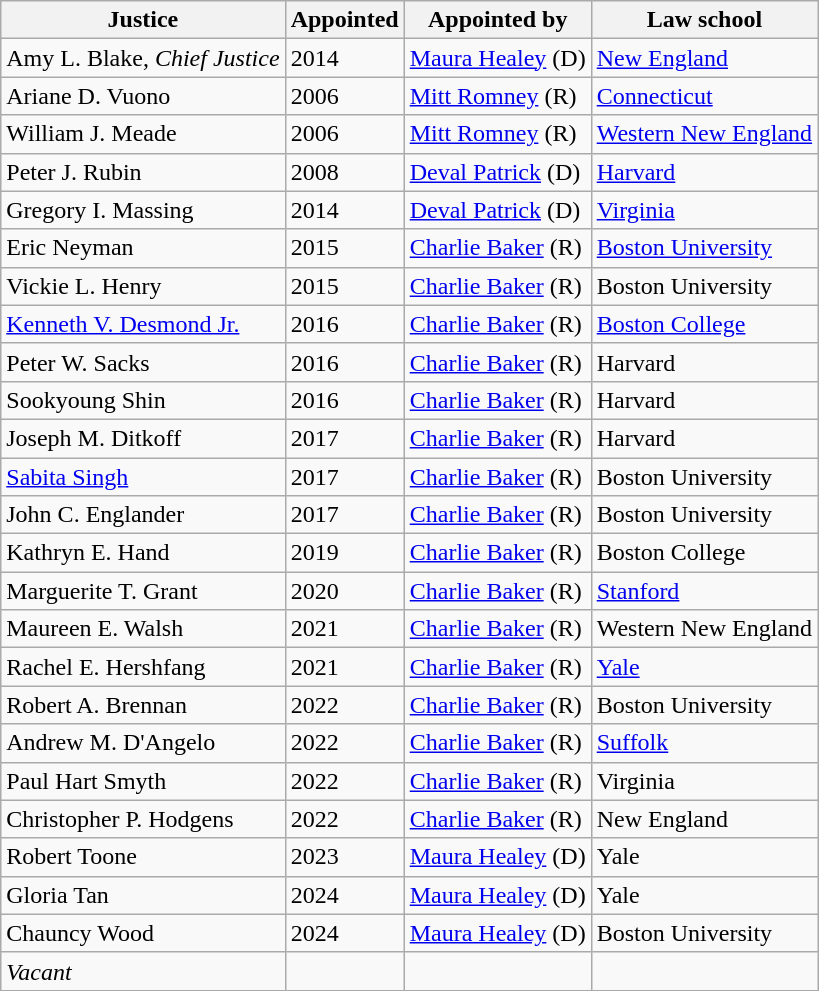<table class="sortable wikitable">
<tr>
<th>Justice</th>
<th>Appointed</th>
<th>Appointed by</th>
<th>Law school</th>
</tr>
<tr>
<td>Amy L. Blake, <em>Chief Justice</em></td>
<td>2014</td>
<td><a href='#'>Maura Healey</a> (D)</td>
<td><a href='#'>New England</a></td>
</tr>
<tr>
<td>Ariane D. Vuono</td>
<td>2006</td>
<td><a href='#'>Mitt Romney</a> (R)</td>
<td><a href='#'>Connecticut</a></td>
</tr>
<tr>
<td>William J. Meade</td>
<td>2006</td>
<td><a href='#'>Mitt Romney</a> (R)</td>
<td><a href='#'>Western New England</a></td>
</tr>
<tr>
<td>Peter J. Rubin</td>
<td>2008</td>
<td><a href='#'>Deval Patrick</a> (D)</td>
<td><a href='#'>Harvard</a></td>
</tr>
<tr>
<td>Gregory I. Massing</td>
<td>2014</td>
<td><a href='#'>Deval Patrick</a> (D)</td>
<td><a href='#'>Virginia</a></td>
</tr>
<tr>
<td>Eric Neyman</td>
<td>2015</td>
<td><a href='#'>Charlie Baker</a> (R)</td>
<td><a href='#'>Boston University</a></td>
</tr>
<tr>
<td>Vickie L. Henry</td>
<td>2015</td>
<td><a href='#'>Charlie Baker</a> (R)</td>
<td>Boston University</td>
</tr>
<tr>
<td><a href='#'>Kenneth V. Desmond Jr.</a></td>
<td>2016</td>
<td><a href='#'>Charlie Baker</a> (R)</td>
<td><a href='#'>Boston College</a></td>
</tr>
<tr>
<td>Peter W. Sacks</td>
<td>2016</td>
<td><a href='#'>Charlie Baker</a> (R)</td>
<td>Harvard</td>
</tr>
<tr>
<td>Sookyoung Shin</td>
<td>2016</td>
<td><a href='#'>Charlie Baker</a> (R)</td>
<td>Harvard</td>
</tr>
<tr>
<td>Joseph M. Ditkoff</td>
<td>2017</td>
<td><a href='#'>Charlie Baker</a> (R)</td>
<td>Harvard</td>
</tr>
<tr>
<td><a href='#'>Sabita Singh</a></td>
<td>2017</td>
<td><a href='#'>Charlie Baker</a> (R)</td>
<td>Boston University</td>
</tr>
<tr>
<td>John C. Englander</td>
<td>2017</td>
<td><a href='#'>Charlie Baker</a> (R)</td>
<td>Boston University</td>
</tr>
<tr>
<td>Kathryn E. Hand</td>
<td>2019</td>
<td><a href='#'>Charlie Baker</a> (R)</td>
<td>Boston College</td>
</tr>
<tr>
<td>Marguerite T. Grant</td>
<td>2020</td>
<td><a href='#'>Charlie Baker</a> (R)</td>
<td><a href='#'>Stanford</a></td>
</tr>
<tr>
<td>Maureen E. Walsh</td>
<td>2021</td>
<td><a href='#'>Charlie Baker</a> (R)</td>
<td>Western New England</td>
</tr>
<tr>
<td>Rachel E. Hershfang</td>
<td>2021</td>
<td><a href='#'>Charlie Baker</a> (R)</td>
<td><a href='#'>Yale</a></td>
</tr>
<tr>
<td>Robert A. Brennan</td>
<td>2022</td>
<td><a href='#'>Charlie Baker</a> (R)</td>
<td>Boston University</td>
</tr>
<tr>
<td>Andrew M. D'Angelo</td>
<td>2022</td>
<td><a href='#'>Charlie Baker</a> (R)</td>
<td><a href='#'>Suffolk</a></td>
</tr>
<tr>
<td>Paul Hart Smyth</td>
<td>2022</td>
<td><a href='#'>Charlie Baker</a> (R)</td>
<td>Virginia</td>
</tr>
<tr>
<td>Christopher P. Hodgens</td>
<td>2022</td>
<td><a href='#'>Charlie Baker</a> (R)</td>
<td>New England</td>
</tr>
<tr>
<td>Robert Toone</td>
<td>2023</td>
<td><a href='#'>Maura Healey</a> (D)</td>
<td>Yale</td>
</tr>
<tr>
<td>Gloria Tan</td>
<td>2024</td>
<td><a href='#'>Maura Healey</a> (D)</td>
<td>Yale</td>
</tr>
<tr>
<td>Chauncy Wood</td>
<td>2024</td>
<td><a href='#'>Maura Healey</a> (D)</td>
<td>Boston University</td>
</tr>
<tr>
<td><em>Vacant</em></td>
<td></td>
<td></td>
<td></td>
</tr>
</table>
